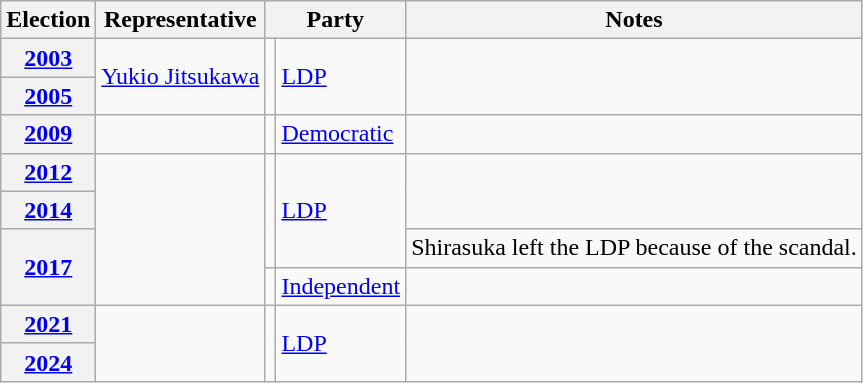<table class=wikitable>
<tr valign=bottom>
<th>Election</th>
<th>Representative</th>
<th colspan=2>Party</th>
<th>Notes</th>
</tr>
<tr>
<th><a href='#'>2003</a></th>
<td rowspan=2><a href='#'>Yukio Jitsukawa</a></td>
<td rowspan=2 bgcolor=></td>
<td rowspan=2><a href='#'>LDP</a></td>
<td rowspan=2></td>
</tr>
<tr>
<th><a href='#'>2005</a></th>
</tr>
<tr>
<th><a href='#'>2009</a></th>
<td></td>
<td bgcolor=></td>
<td><a href='#'>Democratic</a></td>
<td></td>
</tr>
<tr>
<th><a href='#'>2012</a></th>
<td rowspan=4></td>
<td rowspan=3 bgcolor=></td>
<td rowspan=3><a href='#'>LDP</a></td>
<td rowspan=2></td>
</tr>
<tr>
<th><a href='#'>2014</a></th>
</tr>
<tr>
<th rowspan=2><a href='#'>2017</a></th>
<td>Shirasuka left the LDP because of the scandal.</td>
</tr>
<tr>
<td bgcolor=></td>
<td><a href='#'>Independent</a></td>
<td></td>
</tr>
<tr>
<th><a href='#'>2021</a></th>
<td rowspan=2></td>
<td rowspan=2 bgcolor=></td>
<td rowspan=2><a href='#'>LDP</a></td>
<td rowspan=2></td>
</tr>
<tr>
<th><a href='#'>2024</a></th>
</tr>
</table>
